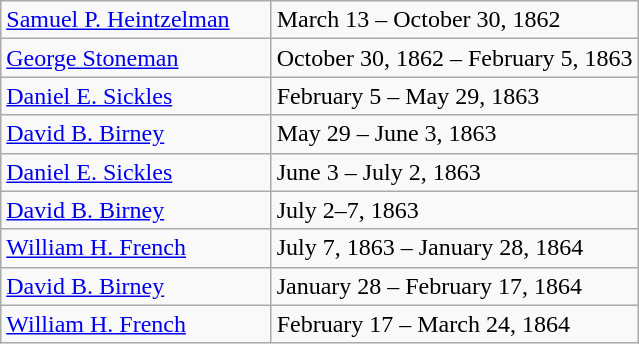<table class="wikitable">
<tr>
<td><a href='#'>Samuel P. Heintzelman</a>      </td>
<td>March 13 – October 30, 1862</td>
</tr>
<tr>
<td><a href='#'>George Stoneman</a></td>
<td>October 30, 1862 – February 5, 1863</td>
</tr>
<tr>
<td><a href='#'>Daniel E. Sickles</a></td>
<td>February 5 – May 29, 1863</td>
</tr>
<tr>
<td><a href='#'>David B. Birney</a></td>
<td>May 29 – June 3, 1863</td>
</tr>
<tr>
<td><a href='#'>Daniel E. Sickles</a></td>
<td>June 3 – July 2, 1863</td>
</tr>
<tr>
<td><a href='#'>David B. Birney</a></td>
<td>July 2–7, 1863</td>
</tr>
<tr>
<td><a href='#'>William H. French</a></td>
<td>July 7, 1863 – January 28, 1864</td>
</tr>
<tr>
<td><a href='#'>David B. Birney</a></td>
<td>January 28 – February 17, 1864</td>
</tr>
<tr>
<td><a href='#'>William H. French</a></td>
<td>February 17 – March 24, 1864</td>
</tr>
</table>
